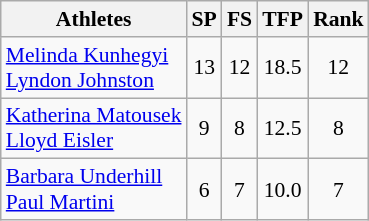<table class="wikitable" border="1" style="font-size:90%">
<tr>
<th>Athletes</th>
<th>SP</th>
<th>FS</th>
<th>TFP</th>
<th>Rank</th>
</tr>
<tr align=center>
<td align=left><a href='#'>Melinda Kunhegyi</a><br><a href='#'>Lyndon Johnston</a></td>
<td>13</td>
<td>12</td>
<td>18.5</td>
<td>12</td>
</tr>
<tr align=center>
<td align=left><a href='#'>Katherina Matousek</a><br><a href='#'>Lloyd Eisler</a></td>
<td>9</td>
<td>8</td>
<td>12.5</td>
<td>8</td>
</tr>
<tr align=center>
<td align=left><a href='#'>Barbara Underhill</a><br><a href='#'>Paul Martini</a></td>
<td>6</td>
<td>7</td>
<td>10.0</td>
<td>7</td>
</tr>
</table>
